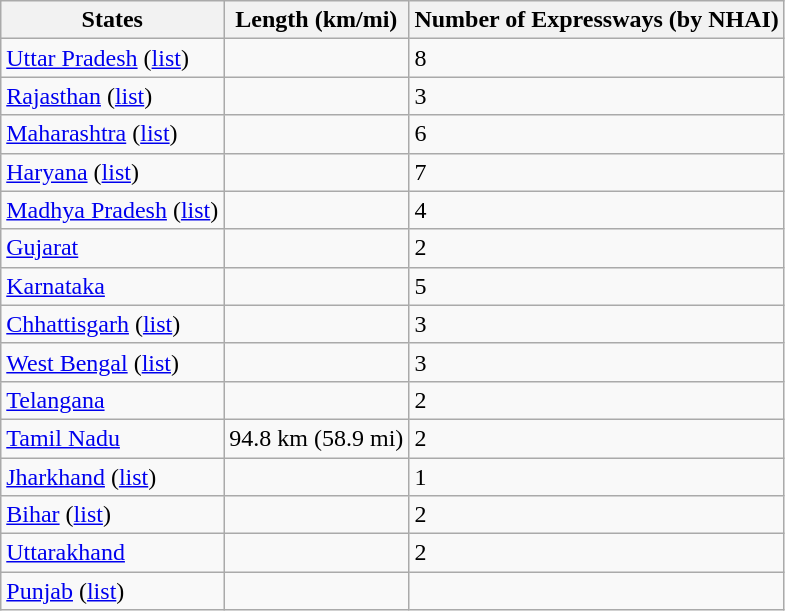<table class="wikitable sortable">
<tr>
<th>States</th>
<th data-sort-type="number">Length (km/mi)</th>
<th>Number of Expressways (by NHAI)</th>
</tr>
<tr>
<td><a href='#'>Uttar Pradesh</a> (<a href='#'>list</a>)</td>
<td></td>
<td>8</td>
</tr>
<tr>
<td><a href='#'>Rajasthan</a> (<a href='#'>list</a>)</td>
<td></td>
<td>3</td>
</tr>
<tr>
<td><a href='#'>Maharashtra</a> (<a href='#'>list</a>)</td>
<td></td>
<td>6</td>
</tr>
<tr>
<td><a href='#'>Haryana</a> (<a href='#'>list</a>)</td>
<td></td>
<td>7</td>
</tr>
<tr>
<td><a href='#'>Madhya Pradesh</a> (<a href='#'>list</a>)</td>
<td></td>
<td>4</td>
</tr>
<tr>
<td><a href='#'>Gujarat</a></td>
<td></td>
<td>2</td>
</tr>
<tr>
<td><a href='#'>Karnataka</a></td>
<td></td>
<td>5</td>
</tr>
<tr>
<td><a href='#'>Chhattisgarh</a> (<a href='#'>list</a>)</td>
<td></td>
<td>3</td>
</tr>
<tr>
<td><a href='#'>West Bengal</a> (<a href='#'>list</a>)</td>
<td></td>
<td>3</td>
</tr>
<tr>
<td><a href='#'>Telangana</a></td>
<td></td>
<td>2</td>
</tr>
<tr>
<td><a href='#'>Tamil Nadu</a></td>
<td>94.8 km (58.9 mi)</td>
<td>2</td>
</tr>
<tr>
<td><a href='#'>Jharkhand</a> (<a href='#'>list</a>)</td>
<td></td>
<td>1</td>
</tr>
<tr>
<td><a href='#'>Bihar</a> (<a href='#'>list</a>)</td>
<td></td>
<td>2</td>
</tr>
<tr>
<td><a href='#'>Uttarakhand</a></td>
<td></td>
<td>2</td>
</tr>
<tr>
<td><a href='#'>Punjab</a> (<a href='#'>list</a>)</td>
<td></td>
<td></td>
</tr>
</table>
